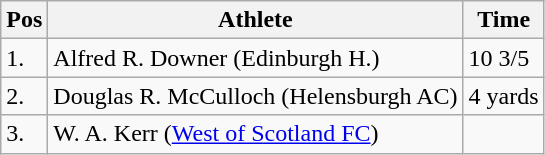<table class="wikitable">
<tr>
<th>Pos</th>
<th>Athlete</th>
<th>Time</th>
</tr>
<tr>
<td>1.</td>
<td>Alfred R. Downer (Edinburgh H.)</td>
<td>10 3/5</td>
</tr>
<tr>
<td>2.</td>
<td>Douglas R. McCulloch (Helensburgh AC)</td>
<td>4 yards</td>
</tr>
<tr>
<td>3.</td>
<td>W. A. Kerr (<a href='#'>West of Scotland FC</a>)</td>
<td></td>
</tr>
</table>
